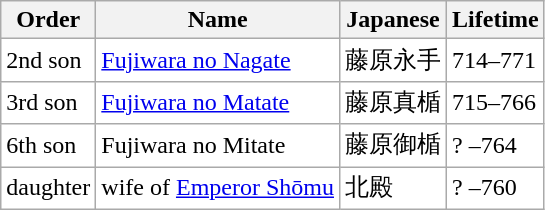<table class="wikitable" style="background-color:white">
<tr>
<th>Order</th>
<th>Name</th>
<th>Japanese</th>
<th>Lifetime</th>
</tr>
<tr>
<td>2nd son</td>
<td><a href='#'>Fujiwara no Nagate</a></td>
<td>藤原永手</td>
<td>714–771</td>
</tr>
<tr>
<td>3rd son</td>
<td><a href='#'>Fujiwara no Matate</a></td>
<td>藤原真楯</td>
<td>715–766</td>
</tr>
<tr>
<td>6th son</td>
<td>Fujiwara no Mitate</td>
<td>藤原御楯</td>
<td>? –764</td>
</tr>
<tr>
<td>daughter</td>
<td>wife of <a href='#'>Emperor Shōmu</a></td>
<td>北殿</td>
<td>? –760</td>
</tr>
</table>
